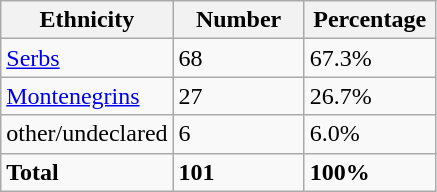<table class="wikitable">
<tr>
<th width="100px">Ethnicity</th>
<th width="80px">Number</th>
<th width="80px">Percentage</th>
</tr>
<tr>
<td><a href='#'>Serbs</a></td>
<td>68</td>
<td>67.3%</td>
</tr>
<tr>
<td><a href='#'>Montenegrins</a></td>
<td>27</td>
<td>26.7%</td>
</tr>
<tr>
<td>other/undeclared</td>
<td>6</td>
<td>6.0%</td>
</tr>
<tr>
<td><strong>Total</strong></td>
<td><strong>101</strong></td>
<td><strong>100%</strong></td>
</tr>
</table>
